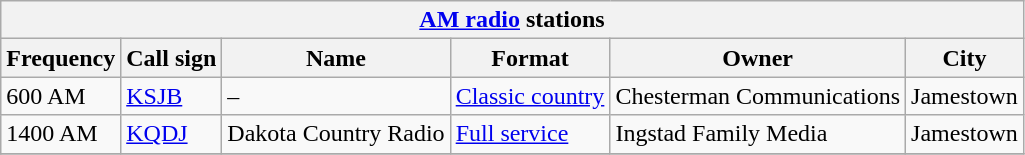<table class="wikitable">
<tr>
<th style="text-align:center;" colspan="6"><strong><a href='#'>AM radio</a> stations</strong></th>
</tr>
<tr>
<th>Frequency</th>
<th>Call sign</th>
<th>Name</th>
<th>Format</th>
<th>Owner</th>
<th>City</th>
</tr>
<tr>
<td>600 AM</td>
<td><a href='#'>KSJB</a></td>
<td>–</td>
<td><a href='#'>Classic country</a></td>
<td>Chesterman Communications</td>
<td>Jamestown</td>
</tr>
<tr>
<td>1400 AM</td>
<td><a href='#'>KQDJ</a></td>
<td>Dakota Country Radio</td>
<td><a href='#'>Full service</a></td>
<td>Ingstad Family Media</td>
<td>Jamestown</td>
</tr>
<tr>
</tr>
</table>
